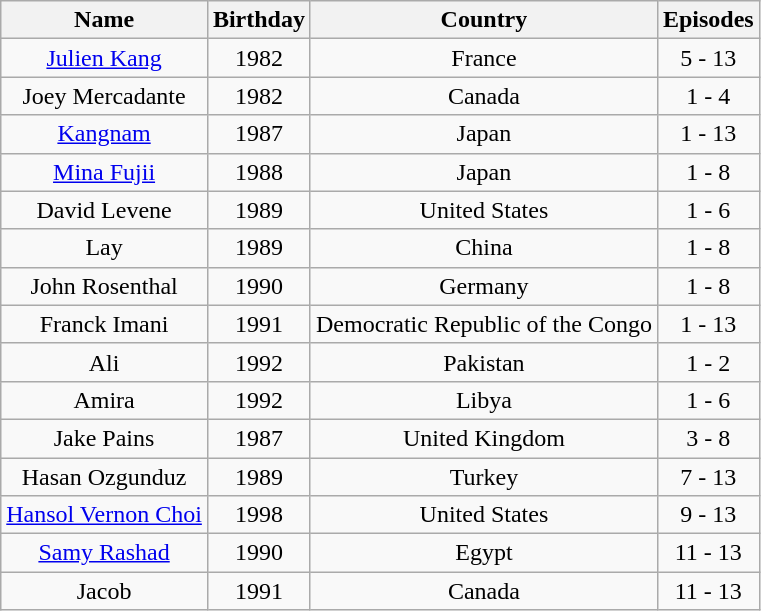<table class="wikitable" style="font-size:100%;">
<tr>
<th>Name</th>
<th>Birthday</th>
<th>Country</th>
<th>Episodes</th>
</tr>
<tr align="center">
<td><a href='#'>Julien Kang</a></td>
<td>1982</td>
<td>France</td>
<td>5 - 13</td>
</tr>
<tr align="center">
<td>Joey Mercadante</td>
<td>1982</td>
<td>Canada</td>
<td>1 - 4</td>
</tr>
<tr align="center">
<td><a href='#'>Kangnam</a></td>
<td>1987</td>
<td>Japan</td>
<td>1 - 13</td>
</tr>
<tr align="center">
<td><a href='#'>Mina Fujii</a></td>
<td>1988</td>
<td>Japan</td>
<td>1 - 8</td>
</tr>
<tr align="center">
<td>David Levene</td>
<td>1989</td>
<td>United States</td>
<td>1 - 6</td>
</tr>
<tr align="center">
<td>Lay</td>
<td>1989</td>
<td>China</td>
<td>1 - 8</td>
</tr>
<tr align="center">
<td>John Rosenthal</td>
<td>1990</td>
<td>Germany</td>
<td>1 - 8</td>
</tr>
<tr align="center">
<td>Franck Imani</td>
<td>1991</td>
<td>Democratic Republic of the Congo</td>
<td>1 - 13</td>
</tr>
<tr align="center">
<td>Ali</td>
<td>1992</td>
<td>Pakistan</td>
<td>1 - 2</td>
</tr>
<tr align="center">
<td>Amira</td>
<td>1992</td>
<td>Libya</td>
<td>1 - 6</td>
</tr>
<tr align="center">
<td>Jake Pains</td>
<td>1987</td>
<td>United Kingdom</td>
<td>3 - 8</td>
</tr>
<tr align="center">
<td>Hasan Ozgunduz</td>
<td>1989</td>
<td>Turkey</td>
<td>7 - 13</td>
</tr>
<tr align="center">
<td><a href='#'>Hansol Vernon Choi</a></td>
<td>1998</td>
<td>United States</td>
<td>9 - 13</td>
</tr>
<tr align="center">
<td><a href='#'>Samy Rashad</a></td>
<td>1990</td>
<td>Egypt</td>
<td>11 - 13</td>
</tr>
<tr align="center">
<td>Jacob</td>
<td>1991</td>
<td>Canada</td>
<td>11 - 13</td>
</tr>
</table>
